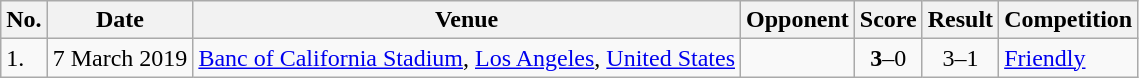<table class="wikitable" style="font-size:100%;">
<tr>
<th>No.</th>
<th>Date</th>
<th>Venue</th>
<th>Opponent</th>
<th>Score</th>
<th>Result</th>
<th>Competition</th>
</tr>
<tr>
<td>1.</td>
<td>7 March 2019</td>
<td><a href='#'>Banc of California Stadium</a>, <a href='#'>Los Angeles</a>, <a href='#'>United States</a></td>
<td></td>
<td align=center><strong>3</strong>–0</td>
<td align=center>3–1</td>
<td><a href='#'>Friendly</a></td>
</tr>
</table>
